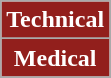<table class="wikitable">
<tr>
<th style="background:#921f1c; color:#fff;" scope="col" colspan="2">Technical</th>
</tr>
<tr>
</tr>
<tr>
<th style="background:#921f1c; color:#fff;" scope="col" colspan="2">Medical</th>
</tr>
<tr>
</tr>
</table>
